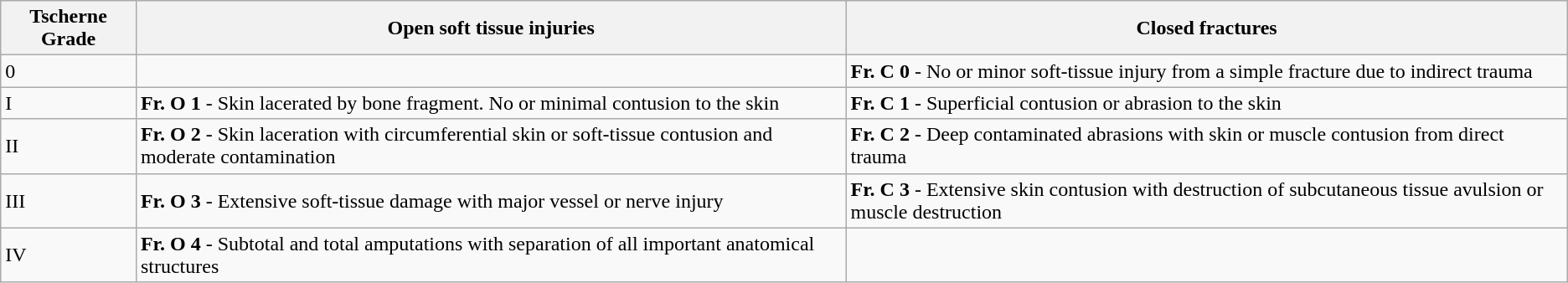<table class="wikitable" border="1">
<tr>
<th>Tscherne Grade</th>
<th>Open soft tissue injuries</th>
<th>Closed fractures</th>
</tr>
<tr>
<td>0</td>
<td></td>
<td><strong>Fr. C 0</strong> - No or minor soft-tissue injury from a simple fracture due to indirect trauma</td>
</tr>
<tr>
<td>I</td>
<td><strong>Fr. O 1</strong> - Skin lacerated by bone fragment. No or minimal contusion to the skin</td>
<td><strong>Fr. C 1</strong> - Superficial contusion or abrasion to the skin</td>
</tr>
<tr>
<td>II</td>
<td><strong>Fr. O 2</strong> - Skin laceration with circumferential skin or soft-tissue contusion and moderate contamination</td>
<td><strong>Fr. C 2</strong> - Deep contaminated abrasions with skin or muscle contusion from direct trauma</td>
</tr>
<tr>
<td>III</td>
<td><strong>Fr. O 3</strong> - Extensive soft-tissue damage with major vessel or nerve injury</td>
<td><strong>Fr. C 3</strong> - Extensive skin contusion with destruction of subcutaneous tissue avulsion or muscle destruction</td>
</tr>
<tr>
<td>IV</td>
<td><strong>Fr. O 4</strong> - Subtotal and total amputations with separation of all important anatomical structures</td>
<td></td>
</tr>
</table>
